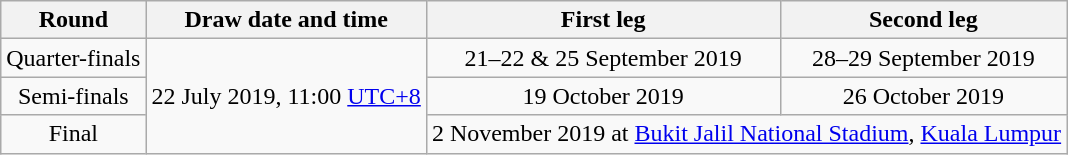<table class="wikitable" style="text-align:center">
<tr>
<th>Round</th>
<th>Draw date and time</th>
<th>First leg</th>
<th>Second leg</th>
</tr>
<tr>
<td>Quarter-finals</td>
<td rowspan=3>22 July 2019, 11:00 <a href='#'>UTC+8</a></td>
<td>21–22 & 25 September 2019</td>
<td>28–29 September 2019</td>
</tr>
<tr>
<td>Semi-finals</td>
<td>19 October 2019</td>
<td>26 October 2019</td>
</tr>
<tr>
<td>Final</td>
<td colspan=2>2 November 2019 at <a href='#'>Bukit Jalil National Stadium</a>, <a href='#'>Kuala Lumpur</a></td>
</tr>
</table>
